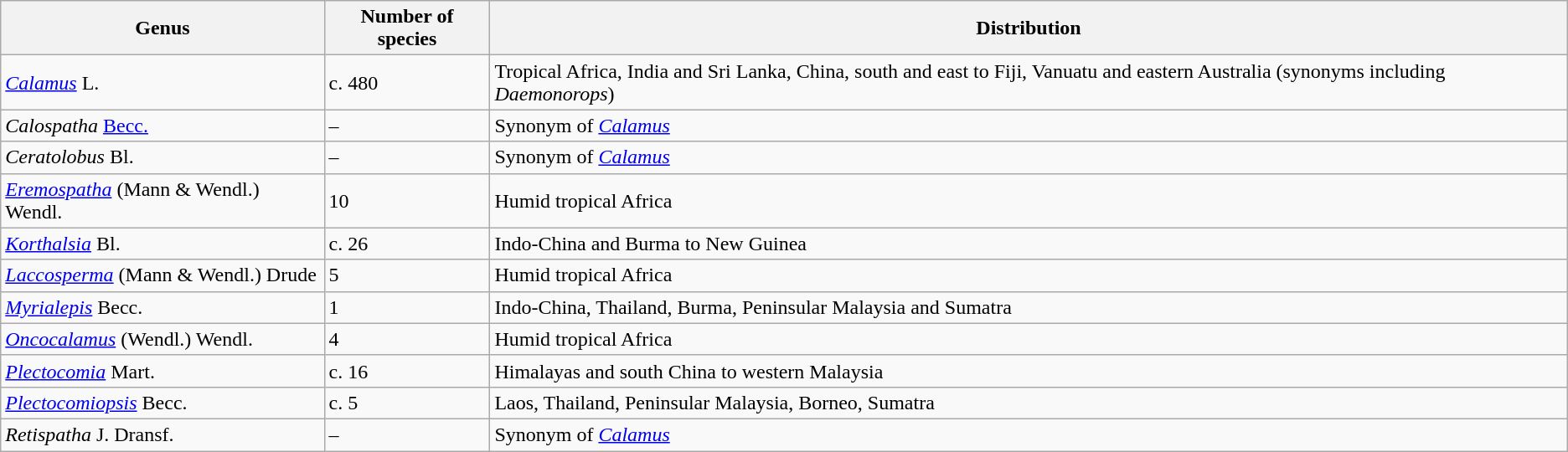<table class="wikitable collapsible collapsed">
<tr>
<th>Genus</th>
<th>Number of species</th>
<th>Distribution</th>
</tr>
<tr>
<td><em><a href='#'>Calamus</a></em> L.</td>
<td>c. 480</td>
<td>Tropical Africa, India and Sri Lanka, China, south and east to Fiji, Vanuatu and eastern Australia (synonyms including <em>Daemonorops</em>)</td>
</tr>
<tr>
<td><em>Calospatha</em> <a href='#'>Becc.</a></td>
<td>–</td>
<td>Synonym of <em><a href='#'>Calamus</a></em></td>
</tr>
<tr>
<td><em>Ceratolobus</em> Bl.</td>
<td>–</td>
<td>Synonym of <em><a href='#'>Calamus</a></em></td>
</tr>
<tr>
<td><em><a href='#'>Eremospatha</a></em> (Mann & Wendl.) Wendl.</td>
<td>10</td>
<td>Humid tropical Africa</td>
</tr>
<tr>
<td><em><a href='#'>Korthalsia</a></em> Bl.</td>
<td>c. 26</td>
<td>Indo-China and Burma to New Guinea</td>
</tr>
<tr>
<td><em><a href='#'>Laccosperma</a></em> (Mann & Wendl.) Drude</td>
<td>5</td>
<td>Humid tropical Africa</td>
</tr>
<tr>
<td><em><a href='#'>Myrialepis</a></em> Becc.</td>
<td>1</td>
<td>Indo-China, Thailand, Burma, Peninsular Malaysia and Sumatra</td>
</tr>
<tr>
<td><em><a href='#'>Oncocalamus</a></em> (Wendl.) Wendl.</td>
<td>4</td>
<td>Humid tropical Africa</td>
</tr>
<tr>
<td><em><a href='#'>Plectocomia</a></em> Mart.</td>
<td>c. 16</td>
<td>Himalayas and south China to western Malaysia</td>
</tr>
<tr>
<td><em><a href='#'>Plectocomiopsis</a></em> Becc.</td>
<td>c. 5</td>
<td>Laos, Thailand, Peninsular Malaysia, Borneo, Sumatra</td>
</tr>
<tr>
<td><em>Retispatha</em> J. Dransf.</td>
<td>–</td>
<td>Synonym of <em><a href='#'>Calamus</a></em></td>
</tr>
</table>
